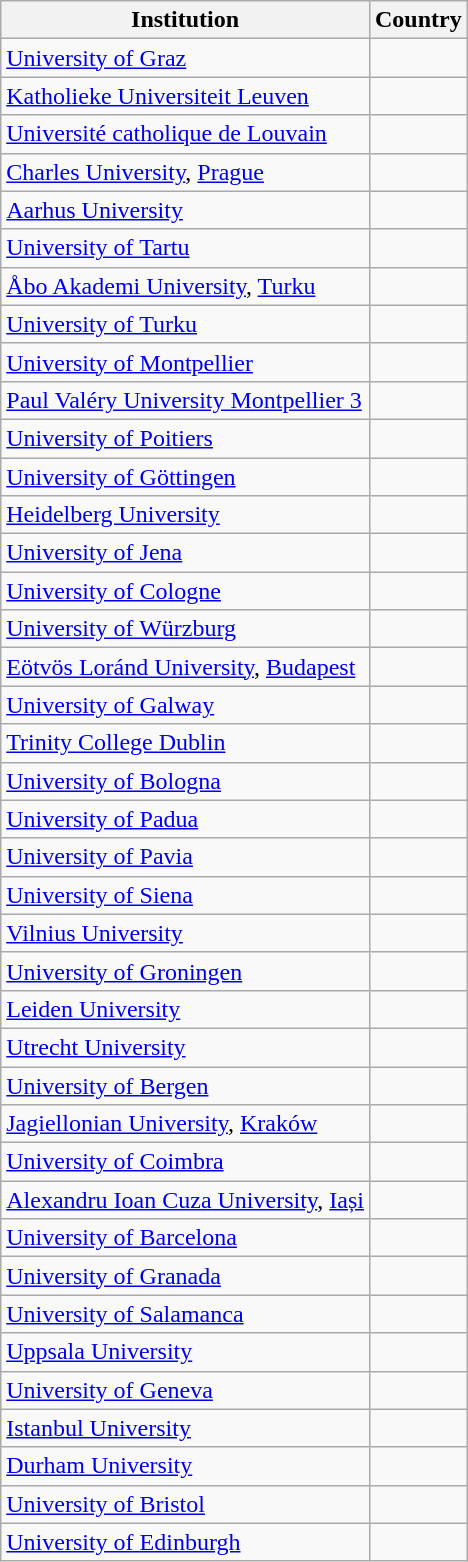<table class="wikitable sortable">
<tr>
<th>Institution</th>
<th>Country</th>
</tr>
<tr>
<td data-sort-value="Graz, University of"><a href='#'>University of Graz</a></td>
<td></td>
</tr>
<tr>
<td><a href='#'>Katholieke Universiteit Leuven</a></td>
<td></td>
</tr>
<tr>
<td><a href='#'>Université catholique de Louvain</a></td>
<td></td>
</tr>
<tr>
<td><a href='#'>Charles University</a>, <a href='#'>Prague</a></td>
<td></td>
</tr>
<tr>
<td><a href='#'>Aarhus University</a></td>
<td></td>
</tr>
<tr>
<td data-sort-value="Tartu, University of"><a href='#'>University of Tartu</a></td>
<td></td>
</tr>
<tr>
<td><a href='#'>Åbo Akademi University</a>, <a href='#'>Turku</a></td>
<td></td>
</tr>
<tr>
<td data-sort-value="Turku, University of"><a href='#'>University of Turku</a></td>
<td></td>
</tr>
<tr>
<td data-sort-value="Montpellier, University of"><a href='#'>University of Montpellier</a></td>
<td></td>
</tr>
<tr>
<td><a href='#'>Paul Valéry University Montpellier 3</a></td>
<td></td>
</tr>
<tr>
<td data-sort-value="Poitiers, University of"><a href='#'>University of Poitiers</a></td>
<td></td>
</tr>
<tr>
<td data-sort-value="Göttingen, University of"><a href='#'>University of Göttingen</a></td>
<td></td>
</tr>
<tr>
<td><a href='#'>Heidelberg University</a></td>
<td></td>
</tr>
<tr>
<td data-sort-value="Jena, University of"><a href='#'>University of Jena</a></td>
<td></td>
</tr>
<tr>
<td data-sort-value="Cologne, University of"><a href='#'>University of Cologne</a></td>
<td></td>
</tr>
<tr>
<td data-sort-value="Würzburg, University of"><a href='#'>University of Würzburg</a></td>
<td></td>
</tr>
<tr>
<td><a href='#'>Eötvös Loránd University</a>, <a href='#'>Budapest</a></td>
<td></td>
</tr>
<tr>
<td data-sort-value="Galway, University of"><a href='#'>University of Galway</a></td>
<td></td>
</tr>
<tr>
<td data-sort-value="Dublin, University of"><a href='#'>Trinity College Dublin</a></td>
<td></td>
</tr>
<tr>
<td data-sort-value="Bologna, University of"><a href='#'>University of Bologna</a></td>
<td></td>
</tr>
<tr>
<td data-sort-value="Padua, University of"><a href='#'>University of Padua</a></td>
<td></td>
</tr>
<tr>
<td data-sort-value="Pavia, University of"><a href='#'>University of Pavia</a></td>
<td></td>
</tr>
<tr>
<td data-sort-value="Siena, University of"><a href='#'>University of Siena</a></td>
<td></td>
</tr>
<tr>
<td><a href='#'>Vilnius University</a></td>
<td></td>
</tr>
<tr>
<td data-sort-value="Groningen, University of"><a href='#'>University of Groningen</a></td>
<td></td>
</tr>
<tr>
<td><a href='#'>Leiden University</a></td>
<td></td>
</tr>
<tr>
<td><a href='#'>Utrecht University</a></td>
<td></td>
</tr>
<tr>
<td data-sort-value="Bergen, University of"><a href='#'>University of Bergen</a></td>
<td></td>
</tr>
<tr>
<td><a href='#'>Jagiellonian University</a>, <a href='#'>Kraków</a></td>
<td></td>
</tr>
<tr>
<td data-sort-value="Coimbra, University of"><a href='#'>University of Coimbra</a></td>
<td></td>
</tr>
<tr>
<td><a href='#'>Alexandru Ioan Cuza University</a>, <a href='#'>Iași</a></td>
<td></td>
</tr>
<tr>
<td data-sort-value="Barcelona, University of"><a href='#'>University of Barcelona</a></td>
<td></td>
</tr>
<tr>
<td data-sort-value="Granada, University of"><a href='#'>University of Granada</a></td>
<td></td>
</tr>
<tr>
<td data-sort-value="Salamanca, University of"><a href='#'>University of Salamanca</a></td>
<td></td>
</tr>
<tr>
<td><a href='#'>Uppsala University</a></td>
<td></td>
</tr>
<tr>
<td data-sort-value="Geneva, University of"><a href='#'>University of Geneva</a></td>
<td></td>
</tr>
<tr>
<td><a href='#'>Istanbul University</a></td>
<td></td>
</tr>
<tr>
<td><a href='#'>Durham University</a></td>
<td></td>
</tr>
<tr>
<td data-sort-value="Bristol, University of"><a href='#'>University of Bristol</a></td>
<td></td>
</tr>
<tr>
<td data-sort-value="Edinburgh, University of"><a href='#'>University of Edinburgh</a></td>
<td></td>
</tr>
</table>
